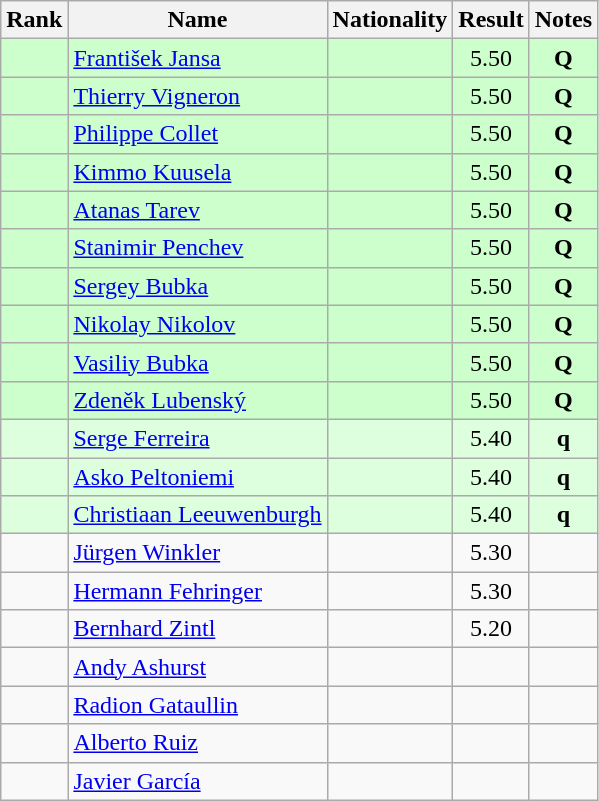<table class="wikitable sortable" style="text-align:center">
<tr>
<th>Rank</th>
<th>Name</th>
<th>Nationality</th>
<th>Result</th>
<th>Notes</th>
</tr>
<tr bgcolor=ccffcc>
<td></td>
<td align=left><a href='#'>František Jansa</a></td>
<td align=left></td>
<td>5.50</td>
<td><strong>Q</strong></td>
</tr>
<tr bgcolor=ccffcc>
<td></td>
<td align=left><a href='#'>Thierry Vigneron</a></td>
<td align=left></td>
<td>5.50</td>
<td><strong>Q</strong></td>
</tr>
<tr bgcolor=ccffcc>
<td></td>
<td align=left><a href='#'>Philippe Collet</a></td>
<td align=left></td>
<td>5.50</td>
<td><strong>Q</strong></td>
</tr>
<tr bgcolor=ccffcc>
<td></td>
<td align=left><a href='#'>Kimmo Kuusela</a></td>
<td align=left></td>
<td>5.50</td>
<td><strong>Q</strong></td>
</tr>
<tr bgcolor=ccffcc>
<td></td>
<td align=left><a href='#'>Atanas Tarev</a></td>
<td align=left></td>
<td>5.50</td>
<td><strong>Q</strong></td>
</tr>
<tr bgcolor=ccffcc>
<td></td>
<td align=left><a href='#'>Stanimir Penchev</a></td>
<td align=left></td>
<td>5.50</td>
<td><strong>Q</strong></td>
</tr>
<tr bgcolor=ccffcc>
<td></td>
<td align=left><a href='#'>Sergey Bubka</a></td>
<td align=left></td>
<td>5.50</td>
<td><strong>Q</strong></td>
</tr>
<tr bgcolor=ccffcc>
<td></td>
<td align=left><a href='#'>Nikolay Nikolov</a></td>
<td align=left></td>
<td>5.50</td>
<td><strong>Q</strong></td>
</tr>
<tr bgcolor=ccffcc>
<td></td>
<td align=left><a href='#'>Vasiliy Bubka</a></td>
<td align=left></td>
<td>5.50</td>
<td><strong>Q</strong></td>
</tr>
<tr bgcolor=ccffcc>
<td></td>
<td align=left><a href='#'>Zdeněk Lubenský</a></td>
<td align=left></td>
<td>5.50</td>
<td><strong>Q</strong></td>
</tr>
<tr bgcolor=ddffdd>
<td></td>
<td align=left><a href='#'>Serge Ferreira</a></td>
<td align=left></td>
<td>5.40</td>
<td><strong>q</strong></td>
</tr>
<tr bgcolor=ddffdd>
<td></td>
<td align=left><a href='#'>Asko Peltoniemi</a></td>
<td align=left></td>
<td>5.40</td>
<td><strong>q</strong></td>
</tr>
<tr bgcolor=ddffdd>
<td></td>
<td align=left><a href='#'>Christiaan Leeuwenburgh</a></td>
<td align=left></td>
<td>5.40</td>
<td><strong>q</strong></td>
</tr>
<tr>
<td></td>
<td align=left><a href='#'>Jürgen Winkler</a></td>
<td align=left></td>
<td>5.30</td>
<td></td>
</tr>
<tr>
<td></td>
<td align=left><a href='#'>Hermann Fehringer</a></td>
<td align=left></td>
<td>5.30</td>
<td></td>
</tr>
<tr>
<td></td>
<td align=left><a href='#'>Bernhard Zintl</a></td>
<td align=left></td>
<td>5.20</td>
<td></td>
</tr>
<tr>
<td></td>
<td align=left><a href='#'>Andy Ashurst</a></td>
<td align=left></td>
<td></td>
<td></td>
</tr>
<tr>
<td></td>
<td align=left><a href='#'>Radion Gataullin</a></td>
<td align=left></td>
<td></td>
<td></td>
</tr>
<tr>
<td></td>
<td align=left><a href='#'>Alberto Ruiz</a></td>
<td align=left></td>
<td></td>
<td></td>
</tr>
<tr>
<td></td>
<td align=left><a href='#'>Javier García</a></td>
<td align=left></td>
<td></td>
<td></td>
</tr>
</table>
